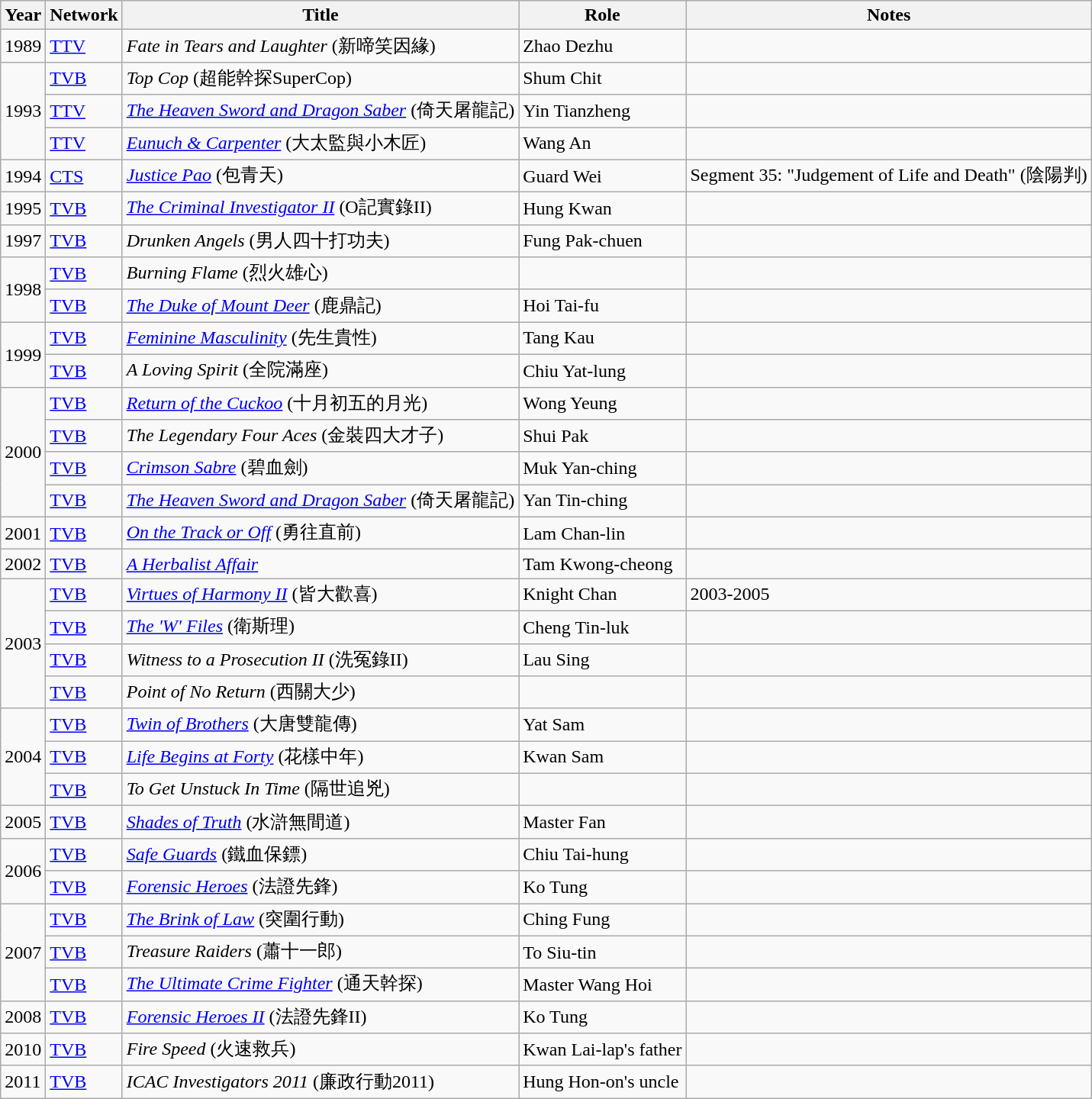<table class="wikitable sortable">
<tr>
<th>Year</th>
<th>Network</th>
<th>Title</th>
<th>Role</th>
<th class="unsortable">Notes</th>
</tr>
<tr>
<td>1989</td>
<td><a href='#'>TTV</a></td>
<td><em>Fate in Tears and Laughter</em> (新啼笑因緣)</td>
<td>Zhao Dezhu</td>
<td></td>
</tr>
<tr>
<td rowspan=3>1993</td>
<td><a href='#'>TVB</a></td>
<td><em>Top Cop</em> (超能幹探SuperCop)</td>
<td>Shum Chit</td>
<td></td>
</tr>
<tr>
<td><a href='#'>TTV</a></td>
<td><em><a href='#'>The Heaven Sword and Dragon Saber</a></em> (倚天屠龍記)</td>
<td>Yin Tianzheng</td>
<td></td>
</tr>
<tr>
<td><a href='#'>TTV</a></td>
<td><em><a href='#'>Eunuch & Carpenter</a></em> (大太監與小木匠)</td>
<td>Wang An</td>
<td></td>
</tr>
<tr>
<td>1994</td>
<td><a href='#'>CTS</a></td>
<td><em><a href='#'>Justice Pao</a></em> (包青天)</td>
<td>Guard Wei</td>
<td>Segment 35: "Judgement of Life and Death" (陰陽判)</td>
</tr>
<tr>
<td>1995</td>
<td><a href='#'>TVB</a></td>
<td><em><a href='#'>The Criminal Investigator II</a></em> (O記實錄II)</td>
<td>Hung Kwan</td>
<td></td>
</tr>
<tr>
<td>1997</td>
<td><a href='#'>TVB</a></td>
<td><em>Drunken Angels</em> (男人四十打功夫)</td>
<td>Fung Pak-chuen</td>
<td></td>
</tr>
<tr>
<td rowspan=2>1998</td>
<td><a href='#'>TVB</a></td>
<td><em>Burning Flame</em> (烈火雄心)</td>
<td></td>
<td></td>
</tr>
<tr>
<td><a href='#'>TVB</a></td>
<td><em><a href='#'>The Duke of Mount Deer</a></em> (鹿鼎記)</td>
<td>Hoi Tai-fu</td>
<td></td>
</tr>
<tr>
<td rowspan=2>1999</td>
<td><a href='#'>TVB</a></td>
<td><em><a href='#'>Feminine Masculinity</a></em> (先生貴性)</td>
<td>Tang Kau</td>
<td></td>
</tr>
<tr>
<td><a href='#'>TVB</a></td>
<td><em>A Loving Spirit</em> (全院滿座)</td>
<td>Chiu Yat-lung</td>
<td></td>
</tr>
<tr>
<td rowspan=4>2000</td>
<td><a href='#'>TVB</a></td>
<td><em><a href='#'>Return of the Cuckoo</a></em> (十月初五的月光)</td>
<td>Wong Yeung</td>
<td></td>
</tr>
<tr>
<td><a href='#'>TVB</a></td>
<td><em>The Legendary Four Aces</em> (金裝四大才子)</td>
<td>Shui Pak</td>
<td></td>
</tr>
<tr>
<td><a href='#'>TVB</a></td>
<td><em><a href='#'>Crimson Sabre</a></em> (碧血劍)</td>
<td>Muk Yan-ching</td>
<td></td>
</tr>
<tr>
<td><a href='#'>TVB</a></td>
<td><em><a href='#'>The Heaven Sword and Dragon Saber</a></em> (倚天屠龍記)</td>
<td>Yan Tin-ching</td>
<td></td>
</tr>
<tr>
<td>2001</td>
<td><a href='#'>TVB</a></td>
<td><em><a href='#'>On the Track or Off</a></em> (勇往直前)</td>
<td>Lam Chan-lin</td>
<td></td>
</tr>
<tr>
<td>2002</td>
<td><a href='#'>TVB</a></td>
<td><em><a href='#'>A Herbalist Affair</a></em></td>
<td>Tam Kwong-cheong</td>
<td></td>
</tr>
<tr>
<td rowspan=4>2003</td>
<td><a href='#'>TVB</a></td>
<td><em><a href='#'>Virtues of Harmony II</a></em> (皆大歡喜)</td>
<td>Knight Chan</td>
<td>2003-2005</td>
</tr>
<tr>
<td><a href='#'>TVB</a></td>
<td><em><a href='#'>The 'W' Files</a></em> (衛斯理)</td>
<td>Cheng Tin-luk</td>
<td></td>
</tr>
<tr>
<td><a href='#'>TVB</a></td>
<td><em>Witness to a Prosecution II</em> (洗冤錄II)</td>
<td>Lau Sing</td>
<td></td>
</tr>
<tr>
<td><a href='#'>TVB</a></td>
<td><em>Point of No Return</em> (西關大少)</td>
<td></td>
<td></td>
</tr>
<tr>
<td rowspan=3>2004</td>
<td><a href='#'>TVB</a></td>
<td><em><a href='#'>Twin of Brothers</a></em> (大唐雙龍傳)</td>
<td>Yat Sam</td>
<td></td>
</tr>
<tr>
<td><a href='#'>TVB</a></td>
<td><em><a href='#'>Life Begins at Forty</a></em> (花樣中年)</td>
<td>Kwan Sam</td>
<td></td>
</tr>
<tr>
<td><a href='#'>TVB</a></td>
<td><em>To Get Unstuck In Time</em> (隔世追兇)</td>
<td></td>
<td></td>
</tr>
<tr>
<td>2005</td>
<td><a href='#'>TVB</a></td>
<td><em><a href='#'>Shades of Truth</a></em> (水滸無間道)</td>
<td>Master Fan</td>
<td></td>
</tr>
<tr>
<td rowspan=2>2006</td>
<td><a href='#'>TVB</a></td>
<td><em><a href='#'>Safe Guards</a></em> (鐵血保鏢)</td>
<td>Chiu Tai-hung</td>
<td></td>
</tr>
<tr>
<td><a href='#'>TVB</a></td>
<td><em><a href='#'>Forensic Heroes</a></em> (法證先鋒)</td>
<td>Ko Tung</td>
<td></td>
</tr>
<tr>
<td rowspan=3>2007</td>
<td><a href='#'>TVB</a></td>
<td><em><a href='#'>The Brink of Law</a></em> (突圍行動)</td>
<td>Ching Fung</td>
<td></td>
</tr>
<tr>
<td><a href='#'>TVB</a></td>
<td><em>Treasure Raiders</em> (蕭十一郎)</td>
<td>To Siu-tin</td>
<td></td>
</tr>
<tr>
<td><a href='#'>TVB</a></td>
<td><em><a href='#'>The Ultimate Crime Fighter</a></em> (通天幹探)</td>
<td>Master Wang Hoi</td>
<td></td>
</tr>
<tr>
<td>2008</td>
<td><a href='#'>TVB</a></td>
<td><em><a href='#'>Forensic Heroes II</a></em> (法證先鋒II)</td>
<td>Ko Tung</td>
<td></td>
</tr>
<tr>
<td>2010</td>
<td><a href='#'>TVB</a></td>
<td><em>Fire Speed</em> (火速救兵)</td>
<td>Kwan Lai-lap's father</td>
<td></td>
</tr>
<tr>
<td>2011</td>
<td><a href='#'>TVB</a></td>
<td><em>ICAC Investigators 2011</em> (廉政行動2011)</td>
<td>Hung Hon-on's uncle</td>
<td></td>
</tr>
</table>
